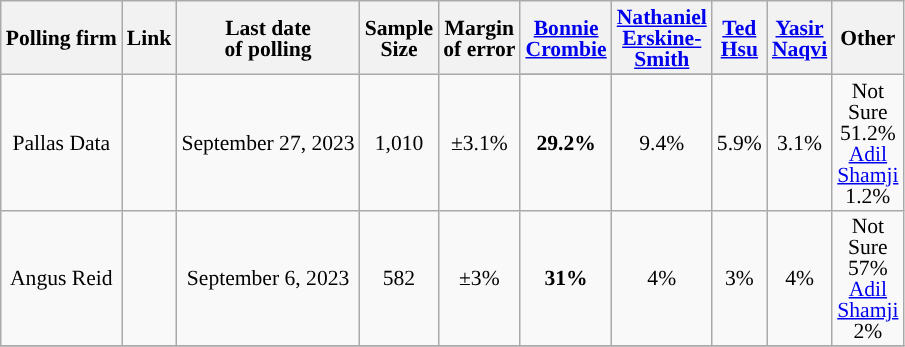<table class="wikitable sortable tpl-blanktable" style="text-align:center; line-height:14px;font-size:90%;">
<tr>
<th rowspan="2">Polling firm</th>
<th rowspan="2" class="unsortable">Link</th>
<th rowspan="2">Last date<br>of polling</th>
<th rowspan="2" class="unsortable">Sample<br>Size</th>
<th rowspan="2">Margin<br>of error</th>
<th style="width:25px;"><a href='#'>Bonnie Crombie</a></th>
<th style="width:25px;"><a href='#'>Nathaniel Erskine-Smith</a></th>
<th style="width:25px;"><a href='#'>Ted Hsu</a></th>
<th style="width:25px;"><a href='#'>Yasir Naqvi</a></th>
<th rowspan="2" style="width:25px;">Other</th>
</tr>
<tr class="sorttop">
</tr>
<tr>
<td>Pallas Data</td>
<td></td>
<td>September 27, 2023</td>
<td>1,010</td>
<td>±3.1%</td>
<td><strong>29.2%</strong></td>
<td>9.4%</td>
<td>5.9%</td>
<td>3.1%</td>
<td>Not Sure 51.2% <br> <a href='#'>Adil Shamji</a> 1.2%</td>
</tr>
<tr>
<td>Angus Reid</td>
<td></td>
<td>September 6, 2023</td>
<td>582</td>
<td>±3%</td>
<td><strong>31%</strong></td>
<td>4%</td>
<td>3%</td>
<td>4%</td>
<td>Not Sure 57% <br> <a href='#'>Adil Shamji</a> 2%</td>
</tr>
<tr>
</tr>
</table>
